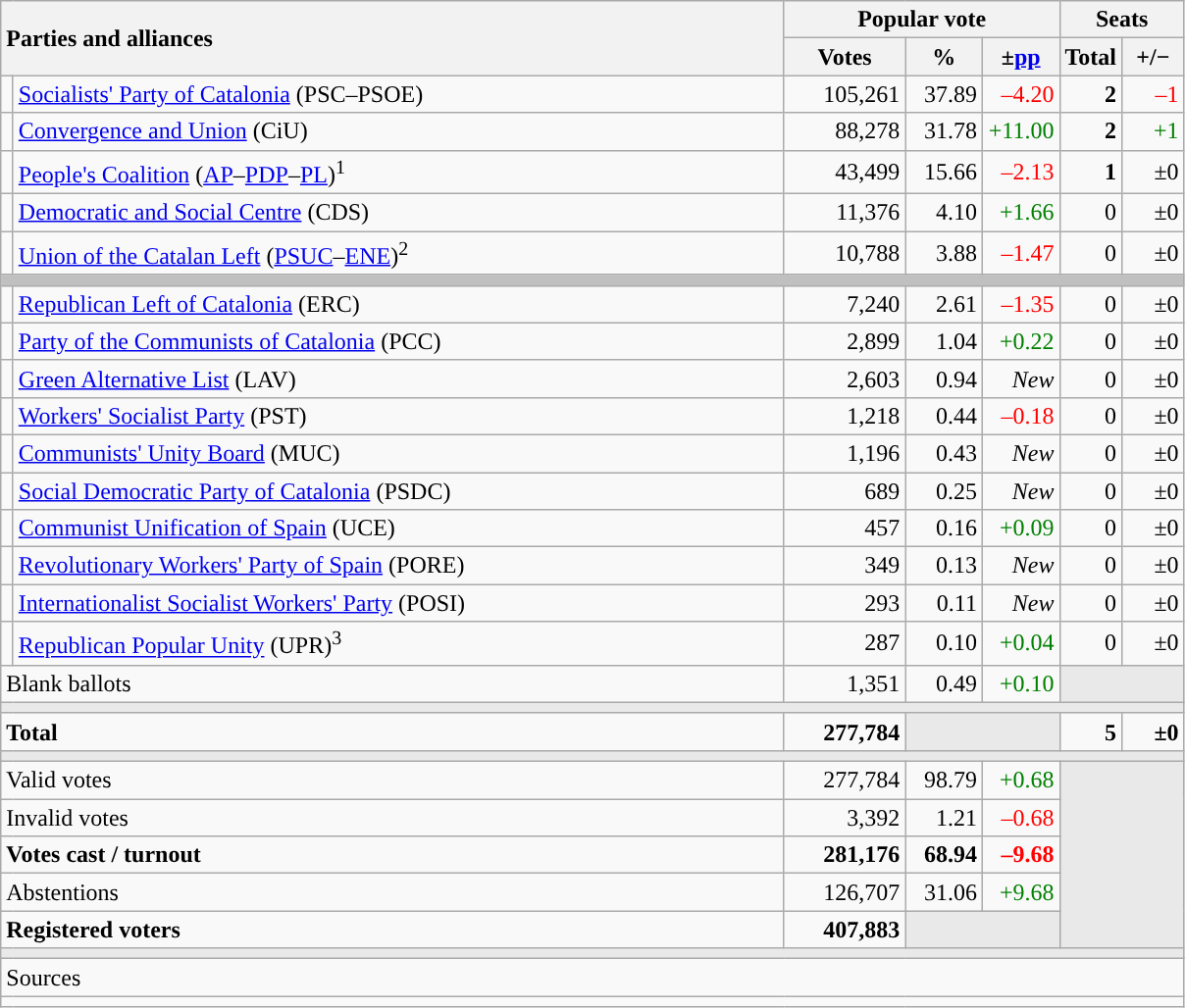<table class="wikitable" style="text-align:right;">
<tr>
<th style="text-align:left;" rowspan="2" colspan="2" width="525">Parties and alliances</th>
<th colspan="3">Popular vote</th>
<th colspan="2">Seats</th>
</tr>
<tr>
<th width="75">Votes</th>
<th width="45">%</th>
<th width="45">±<a href='#'>pp</a></th>
<th width="35">Total</th>
<th width="35">+/−</th>
</tr>
<tr>
<td width="1" style="color:inherit;background:"></td>
<td align="left"><a href='#'>Socialists' Party of Catalonia</a> (PSC–PSOE)</td>
<td>105,261</td>
<td>37.89</td>
<td style="color:red;">–4.20</td>
<td><strong>2</strong></td>
<td style="color:red;">–1</td>
</tr>
<tr>
<td style="color:inherit;background:"></td>
<td align="left"><a href='#'>Convergence and Union</a> (CiU)</td>
<td>88,278</td>
<td>31.78</td>
<td style="color:green;">+11.00</td>
<td><strong>2</strong></td>
<td style="color:green;">+1</td>
</tr>
<tr>
<td style="color:inherit;background:"></td>
<td align="left"><a href='#'>People's Coalition</a> (<a href='#'>AP</a>–<a href='#'>PDP</a>–<a href='#'>PL</a>)<sup>1</sup></td>
<td>43,499</td>
<td>15.66</td>
<td style="color:red;">–2.13</td>
<td><strong>1</strong></td>
<td>±0</td>
</tr>
<tr>
<td style="color:inherit;background:"></td>
<td align="left"><a href='#'>Democratic and Social Centre</a> (CDS)</td>
<td>11,376</td>
<td>4.10</td>
<td style="color:green;">+1.66</td>
<td>0</td>
<td>±0</td>
</tr>
<tr>
<td style="color:inherit;background:"></td>
<td align="left"><a href='#'>Union of the Catalan Left</a> (<a href='#'>PSUC</a>–<a href='#'>ENE</a>)<sup>2</sup></td>
<td>10,788</td>
<td>3.88</td>
<td style="color:red;">–1.47</td>
<td>0</td>
<td>±0</td>
</tr>
<tr>
<td colspan="7" bgcolor="#C0C0C0"></td>
</tr>
<tr>
<td style="color:inherit;background:"></td>
<td align="left"><a href='#'>Republican Left of Catalonia</a> (ERC)</td>
<td>7,240</td>
<td>2.61</td>
<td style="color:red;">–1.35</td>
<td>0</td>
<td>±0</td>
</tr>
<tr>
<td style="color:inherit;background:"></td>
<td align="left"><a href='#'>Party of the Communists of Catalonia</a> (PCC)</td>
<td>2,899</td>
<td>1.04</td>
<td style="color:green;">+0.22</td>
<td>0</td>
<td>±0</td>
</tr>
<tr>
<td style="color:inherit;background:"></td>
<td align="left"><a href='#'>Green Alternative List</a> (LAV)</td>
<td>2,603</td>
<td>0.94</td>
<td><em>New</em></td>
<td>0</td>
<td>±0</td>
</tr>
<tr>
<td style="color:inherit;background:"></td>
<td align="left"><a href='#'>Workers' Socialist Party</a> (PST)</td>
<td>1,218</td>
<td>0.44</td>
<td style="color:red;">–0.18</td>
<td>0</td>
<td>±0</td>
</tr>
<tr>
<td style="color:inherit;background:"></td>
<td align="left"><a href='#'>Communists' Unity Board</a> (MUC)</td>
<td>1,196</td>
<td>0.43</td>
<td><em>New</em></td>
<td>0</td>
<td>±0</td>
</tr>
<tr>
<td style="color:inherit;background:"></td>
<td align="left"><a href='#'>Social Democratic Party of Catalonia</a> (PSDC)</td>
<td>689</td>
<td>0.25</td>
<td><em>New</em></td>
<td>0</td>
<td>±0</td>
</tr>
<tr>
<td style="color:inherit;background:"></td>
<td align="left"><a href='#'>Communist Unification of Spain</a> (UCE)</td>
<td>457</td>
<td>0.16</td>
<td style="color:green;">+0.09</td>
<td>0</td>
<td>±0</td>
</tr>
<tr>
<td style="color:inherit;background:"></td>
<td align="left"><a href='#'>Revolutionary Workers' Party of Spain</a> (PORE)</td>
<td>349</td>
<td>0.13</td>
<td><em>New</em></td>
<td>0</td>
<td>±0</td>
</tr>
<tr>
<td style="color:inherit;background:"></td>
<td align="left"><a href='#'>Internationalist Socialist Workers' Party</a> (POSI)</td>
<td>293</td>
<td>0.11</td>
<td><em>New</em></td>
<td>0</td>
<td>±0</td>
</tr>
<tr>
<td style="color:inherit;background:"></td>
<td align="left"><a href='#'>Republican Popular Unity</a> (UPR)<sup>3</sup></td>
<td>287</td>
<td>0.10</td>
<td style="color:green;">+0.04</td>
<td>0</td>
<td>±0</td>
</tr>
<tr>
<td align="left" colspan="2">Blank ballots</td>
<td>1,351</td>
<td>0.49</td>
<td style="color:green;">+0.10</td>
<td bgcolor="#E9E9E9" colspan="2"></td>
</tr>
<tr>
<td colspan="7" bgcolor="#E9E9E9"></td>
</tr>
<tr style="font-weight:bold;">
<td align="left" colspan="2">Total</td>
<td>277,784</td>
<td bgcolor="#E9E9E9" colspan="2"></td>
<td>5</td>
<td>±0</td>
</tr>
<tr>
<td colspan="7" bgcolor="#E9E9E9"></td>
</tr>
<tr>
<td align="left" colspan="2">Valid votes</td>
<td>277,784</td>
<td>98.79</td>
<td style="color:green;">+0.68</td>
<td bgcolor="#E9E9E9" colspan="2" rowspan="5"></td>
</tr>
<tr>
<td align="left" colspan="2">Invalid votes</td>
<td>3,392</td>
<td>1.21</td>
<td style="color:red;">–0.68</td>
</tr>
<tr style="font-weight:bold;">
<td align="left" colspan="2">Votes cast / turnout</td>
<td>281,176</td>
<td>68.94</td>
<td style="color:red;">–9.68</td>
</tr>
<tr>
<td align="left" colspan="2">Abstentions</td>
<td>126,707</td>
<td>31.06</td>
<td style="color:green;">+9.68</td>
</tr>
<tr style="font-weight:bold;">
<td align="left" colspan="2">Registered voters</td>
<td>407,883</td>
<td bgcolor="#E9E9E9" colspan="2"></td>
</tr>
<tr>
<td colspan="7" bgcolor="#E9E9E9"></td>
</tr>
<tr>
<td align="left" colspan="7">Sources</td>
</tr>
<tr>
<td colspan="7" style="text-align:left; max-width:790px;"></td>
</tr>
</table>
